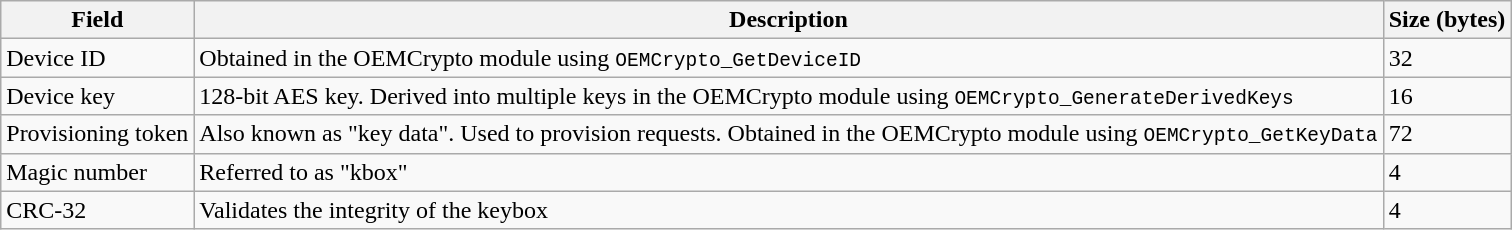<table class="wikitable">
<tr>
<th>Field</th>
<th>Description</th>
<th>Size (bytes)</th>
</tr>
<tr>
<td>Device ID</td>
<td>Obtained in the OEMCrypto module using <code>OEMCrypto_GetDeviceID</code></td>
<td>32</td>
</tr>
<tr>
<td>Device key</td>
<td>128-bit AES key. Derived into multiple keys in the OEMCrypto module using <code>OEMCrypto_GenerateDerivedKeys</code></td>
<td>16</td>
</tr>
<tr>
<td>Provisioning token</td>
<td>Also known as "key data". Used to provision requests. Obtained in the OEMCrypto module using <code>OEMCrypto_GetKeyData</code></td>
<td>72</td>
</tr>
<tr>
<td>Magic number</td>
<td>Referred to as "kbox"</td>
<td>4</td>
</tr>
<tr>
<td>CRC-32</td>
<td>Validates the integrity of the keybox</td>
<td>4</td>
</tr>
</table>
